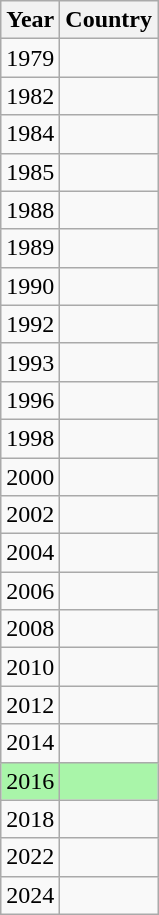<table class="wikitable sortable">
<tr>
<th>Year</th>
<th>Country</th>
</tr>
<tr>
<td>1979</td>
<td></td>
</tr>
<tr>
<td>1982</td>
<td></td>
</tr>
<tr>
<td>1984</td>
<td></td>
</tr>
<tr>
<td>1985</td>
<td></td>
</tr>
<tr>
<td>1988</td>
<td></td>
</tr>
<tr>
<td>1989</td>
<td></td>
</tr>
<tr>
<td>1990</td>
<td></td>
</tr>
<tr>
<td>1992</td>
<td></td>
</tr>
<tr>
<td>1993</td>
<td></td>
</tr>
<tr>
<td>1996</td>
<td></td>
</tr>
<tr>
<td>1998</td>
<td></td>
</tr>
<tr>
<td>2000</td>
<td></td>
</tr>
<tr>
<td>2002</td>
<td></td>
</tr>
<tr>
<td>2004</td>
<td></td>
</tr>
<tr>
<td>2006</td>
<td></td>
</tr>
<tr>
<td>2008</td>
<td></td>
</tr>
<tr>
<td>2010</td>
<td></td>
</tr>
<tr>
<td>2012</td>
<td></td>
</tr>
<tr>
<td>2014</td>
<td></td>
</tr>
<tr bgcolor=#A9F5A9>
<td>2016</td>
<td></td>
</tr>
<tr>
<td>2018</td>
<td></td>
</tr>
<tr>
<td>2022</td>
<td></td>
</tr>
<tr>
<td>2024</td>
<td></td>
</tr>
</table>
